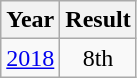<table class="wikitable" style="text-align:center">
<tr>
<th>Year</th>
<th>Result</th>
</tr>
<tr>
<td><a href='#'>2018</a></td>
<td>8th</td>
</tr>
</table>
